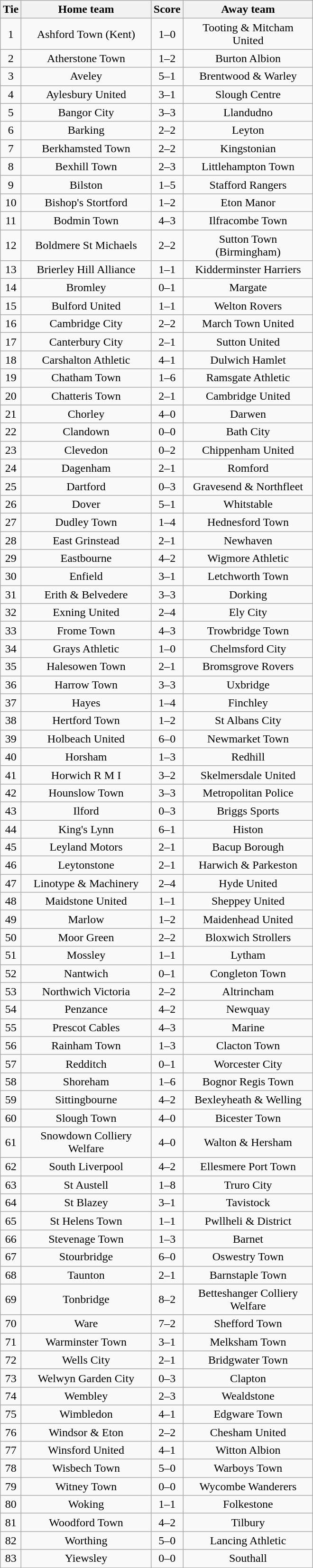<table class="wikitable" style="text-align:center;">
<tr>
<th width=20>Tie</th>
<th width=175>Home team</th>
<th width=20>Score</th>
<th width=175>Away team</th>
</tr>
<tr>
<td>1</td>
<td>Ashford Town (Kent)</td>
<td>1–0</td>
<td>Tooting & Mitcham United</td>
</tr>
<tr>
<td>2</td>
<td>Atherstone Town</td>
<td>1–2</td>
<td>Burton Albion</td>
</tr>
<tr>
<td>3</td>
<td>Aveley</td>
<td>5–1</td>
<td>Brentwood & Warley</td>
</tr>
<tr>
<td>4</td>
<td>Aylesbury United</td>
<td>3–1</td>
<td>Slough Centre</td>
</tr>
<tr>
<td>5</td>
<td>Bangor City</td>
<td>3–3</td>
<td>Llandudno</td>
</tr>
<tr>
<td>6</td>
<td>Barking</td>
<td>2–2</td>
<td>Leyton</td>
</tr>
<tr>
<td>7</td>
<td>Berkhamsted Town</td>
<td>2–2</td>
<td>Kingstonian</td>
</tr>
<tr>
<td>8</td>
<td>Bexhill Town</td>
<td>2–3</td>
<td>Littlehampton Town</td>
</tr>
<tr>
<td>9</td>
<td>Bilston</td>
<td>1–5</td>
<td>Stafford Rangers</td>
</tr>
<tr>
<td>10</td>
<td>Bishop's Stortford</td>
<td>1–2</td>
<td>Eton Manor</td>
</tr>
<tr>
<td>11</td>
<td>Bodmin Town</td>
<td>4–3</td>
<td>Ilfracombe Town</td>
</tr>
<tr>
<td>12</td>
<td>Boldmere St Michaels</td>
<td>2–2</td>
<td>Sutton Town (Birmingham)</td>
</tr>
<tr>
<td>13</td>
<td>Brierley Hill Alliance</td>
<td>1–1</td>
<td>Kidderminster Harriers</td>
</tr>
<tr>
<td>14</td>
<td>Bromley</td>
<td>0–1</td>
<td>Margate</td>
</tr>
<tr>
<td>15</td>
<td>Bulford United</td>
<td>1–1</td>
<td>Welton Rovers</td>
</tr>
<tr>
<td>16</td>
<td>Cambridge City</td>
<td>2–2</td>
<td>March Town United</td>
</tr>
<tr>
<td>17</td>
<td>Canterbury City</td>
<td>2–1</td>
<td>Sutton United</td>
</tr>
<tr>
<td>18</td>
<td>Carshalton Athletic</td>
<td>4–1</td>
<td>Dulwich Hamlet</td>
</tr>
<tr>
<td>19</td>
<td>Chatham Town</td>
<td>1–6</td>
<td>Ramsgate Athletic</td>
</tr>
<tr>
<td>20</td>
<td>Chatteris Town</td>
<td>2–1</td>
<td>Cambridge United</td>
</tr>
<tr>
<td>21</td>
<td>Chorley</td>
<td>4–0</td>
<td>Darwen</td>
</tr>
<tr>
<td>22</td>
<td>Clandown</td>
<td>0–0</td>
<td>Bath City</td>
</tr>
<tr>
<td>23</td>
<td>Clevedon</td>
<td>0–2</td>
<td>Chippenham United</td>
</tr>
<tr>
<td>24</td>
<td>Dagenham</td>
<td>2–1</td>
<td>Romford</td>
</tr>
<tr>
<td>25</td>
<td>Dartford</td>
<td>0–3</td>
<td>Gravesend & Northfleet</td>
</tr>
<tr>
<td>26</td>
<td>Dover</td>
<td>5–1</td>
<td>Whitstable</td>
</tr>
<tr>
<td>27</td>
<td>Dudley Town</td>
<td>1–4</td>
<td>Hednesford Town</td>
</tr>
<tr>
<td>28</td>
<td>East Grinstead</td>
<td>2–1</td>
<td>Newhaven</td>
</tr>
<tr>
<td>29</td>
<td>Eastbourne</td>
<td>4–2</td>
<td>Wigmore Athletic</td>
</tr>
<tr>
<td>30</td>
<td>Enfield</td>
<td>3–1</td>
<td>Letchworth Town</td>
</tr>
<tr>
<td>31</td>
<td>Erith & Belvedere</td>
<td>3–3</td>
<td>Dorking</td>
</tr>
<tr>
<td>32</td>
<td>Exning United</td>
<td>2–4</td>
<td>Ely City</td>
</tr>
<tr>
<td>33</td>
<td>Frome Town</td>
<td>4–3</td>
<td>Trowbridge Town</td>
</tr>
<tr>
<td>34</td>
<td>Grays Athletic</td>
<td>1–0</td>
<td>Chelmsford City</td>
</tr>
<tr>
<td>35</td>
<td>Halesowen Town</td>
<td>2–1</td>
<td>Bromsgrove Rovers</td>
</tr>
<tr>
<td>36</td>
<td>Harrow Town</td>
<td>3–3</td>
<td>Uxbridge</td>
</tr>
<tr>
<td>37</td>
<td>Hayes</td>
<td>1–4</td>
<td>Finchley</td>
</tr>
<tr>
<td>38</td>
<td>Hertford Town</td>
<td>1–2</td>
<td>St Albans City</td>
</tr>
<tr>
<td>39</td>
<td>Holbeach United</td>
<td>6–0</td>
<td>Newmarket Town</td>
</tr>
<tr>
<td>40</td>
<td>Horsham</td>
<td>1–3</td>
<td>Redhill</td>
</tr>
<tr>
<td>41</td>
<td>Horwich R M I</td>
<td>3–2</td>
<td>Skelmersdale United</td>
</tr>
<tr>
<td>42</td>
<td>Hounslow Town</td>
<td>3–3</td>
<td>Metropolitan Police</td>
</tr>
<tr>
<td>43</td>
<td>Ilford</td>
<td>0–3</td>
<td>Briggs Sports</td>
</tr>
<tr>
<td>44</td>
<td>King's Lynn</td>
<td>6–1</td>
<td>Histon</td>
</tr>
<tr>
<td>45</td>
<td>Leyland Motors</td>
<td>2–1</td>
<td>Bacup Borough</td>
</tr>
<tr>
<td>46</td>
<td>Leytonstone</td>
<td>2–1</td>
<td>Harwich & Parkeston</td>
</tr>
<tr>
<td>47</td>
<td>Linotype & Machinery</td>
<td>2–4</td>
<td>Hyde United</td>
</tr>
<tr>
<td>48</td>
<td>Maidstone United</td>
<td>1–1</td>
<td>Sheppey United</td>
</tr>
<tr>
<td>49</td>
<td>Marlow</td>
<td>1–2</td>
<td>Maidenhead United</td>
</tr>
<tr>
<td>50</td>
<td>Moor Green</td>
<td>2–2</td>
<td>Bloxwich Strollers</td>
</tr>
<tr>
<td>51</td>
<td>Mossley</td>
<td>1–1</td>
<td>Lytham</td>
</tr>
<tr>
<td>52</td>
<td>Nantwich</td>
<td>0–1</td>
<td>Congleton Town</td>
</tr>
<tr>
<td>53</td>
<td>Northwich Victoria</td>
<td>2–2</td>
<td>Altrincham</td>
</tr>
<tr>
<td>54</td>
<td>Penzance</td>
<td>4–2</td>
<td>Newquay</td>
</tr>
<tr>
<td>55</td>
<td>Prescot Cables</td>
<td>4–3</td>
<td>Marine</td>
</tr>
<tr>
<td>56</td>
<td>Rainham Town</td>
<td>1–3</td>
<td>Clacton Town</td>
</tr>
<tr>
<td>57</td>
<td>Redditch</td>
<td>0–1</td>
<td>Worcester City</td>
</tr>
<tr>
<td>58</td>
<td>Shoreham</td>
<td>1–6</td>
<td>Bognor Regis Town</td>
</tr>
<tr>
<td>59</td>
<td>Sittingbourne</td>
<td>4–2</td>
<td>Bexleyheath & Welling</td>
</tr>
<tr>
<td>60</td>
<td>Slough Town</td>
<td>4–0</td>
<td>Bicester Town</td>
</tr>
<tr>
<td>61</td>
<td>Snowdown Colliery Welfare</td>
<td>4–0</td>
<td>Walton & Hersham</td>
</tr>
<tr>
<td>62</td>
<td>South Liverpool</td>
<td>4–2</td>
<td>Ellesmere Port Town</td>
</tr>
<tr>
<td>63</td>
<td>St Austell</td>
<td>1–8</td>
<td>Truro City</td>
</tr>
<tr>
<td>64</td>
<td>St Blazey</td>
<td>3–1</td>
<td>Tavistock</td>
</tr>
<tr>
<td>65</td>
<td>St Helens Town</td>
<td>1–1</td>
<td>Pwllheli & District</td>
</tr>
<tr>
<td>66</td>
<td>Stevenage Town</td>
<td>1–3</td>
<td>Barnet</td>
</tr>
<tr>
<td>67</td>
<td>Stourbridge</td>
<td>6–0</td>
<td>Oswestry Town</td>
</tr>
<tr>
<td>68</td>
<td>Taunton</td>
<td>2–1</td>
<td>Barnstaple Town</td>
</tr>
<tr>
<td>69</td>
<td>Tonbridge</td>
<td>8–2</td>
<td>Betteshanger Colliery Welfare</td>
</tr>
<tr>
<td>70</td>
<td>Ware</td>
<td>7–2</td>
<td>Shefford Town</td>
</tr>
<tr>
<td>71</td>
<td>Warminster Town</td>
<td>3–1</td>
<td>Melksham Town</td>
</tr>
<tr>
<td>72</td>
<td>Wells City</td>
<td>2–1</td>
<td>Bridgwater Town</td>
</tr>
<tr>
<td>73</td>
<td>Welwyn Garden City</td>
<td>0–3</td>
<td>Clapton</td>
</tr>
<tr>
<td>74</td>
<td>Wembley</td>
<td>2–3</td>
<td>Wealdstone</td>
</tr>
<tr>
<td>75</td>
<td>Wimbledon</td>
<td>4–1</td>
<td>Edgware Town</td>
</tr>
<tr>
<td>76</td>
<td>Windsor & Eton</td>
<td>2–2</td>
<td>Chesham United</td>
</tr>
<tr>
<td>77</td>
<td>Winsford United</td>
<td>4–1</td>
<td>Witton Albion</td>
</tr>
<tr>
<td>78</td>
<td>Wisbech Town</td>
<td>5–0</td>
<td>Warboys Town</td>
</tr>
<tr>
<td>79</td>
<td>Witney Town</td>
<td>0–0</td>
<td>Wycombe Wanderers</td>
</tr>
<tr>
<td>80</td>
<td>Woking</td>
<td>1–1</td>
<td>Folkestone</td>
</tr>
<tr>
<td>81</td>
<td>Woodford Town</td>
<td>4–2</td>
<td>Tilbury</td>
</tr>
<tr>
<td>82</td>
<td>Worthing</td>
<td>5–0</td>
<td>Lancing Athletic</td>
</tr>
<tr>
<td>83</td>
<td>Yiewsley</td>
<td>0–0</td>
<td>Southall</td>
</tr>
</table>
